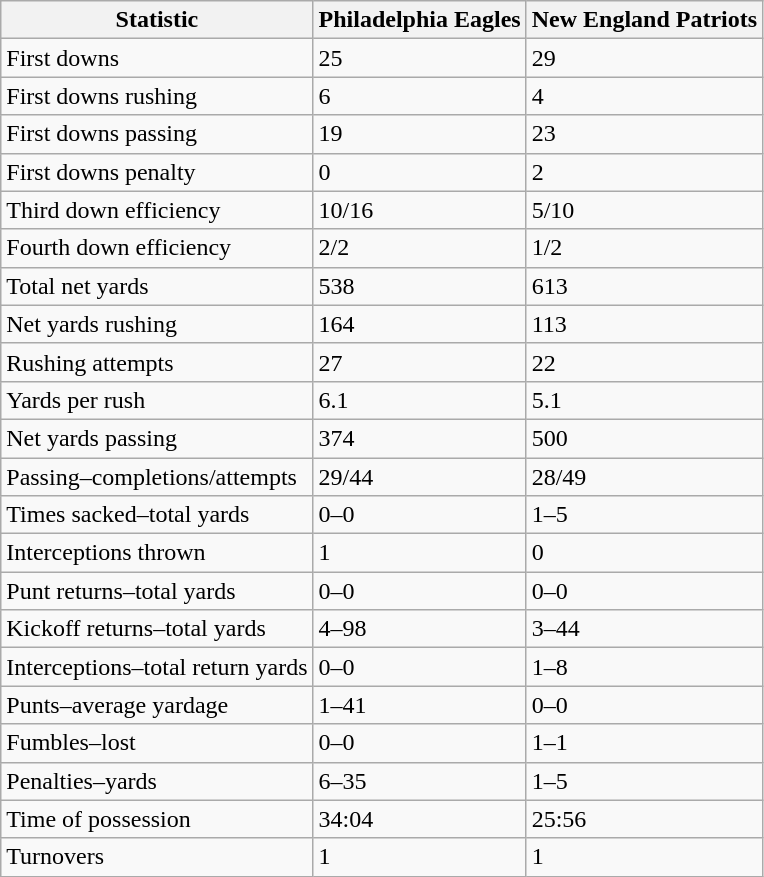<table class="wikitable">
<tr>
<th>Statistic</th>
<th>Philadelphia Eagles</th>
<th>New England Patriots</th>
</tr>
<tr>
<td>First downs</td>
<td>25</td>
<td>29</td>
</tr>
<tr>
<td>First downs rushing</td>
<td>6</td>
<td>4</td>
</tr>
<tr>
<td>First downs passing</td>
<td>19</td>
<td>23</td>
</tr>
<tr>
<td>First downs penalty</td>
<td>0</td>
<td>2</td>
</tr>
<tr>
<td>Third down efficiency</td>
<td>10/16</td>
<td>5/10</td>
</tr>
<tr>
<td>Fourth down efficiency</td>
<td>2/2</td>
<td>1/2</td>
</tr>
<tr>
<td>Total net yards</td>
<td>538</td>
<td>613</td>
</tr>
<tr>
<td>Net yards rushing</td>
<td>164</td>
<td>113</td>
</tr>
<tr>
<td>Rushing attempts</td>
<td>27</td>
<td>22</td>
</tr>
<tr>
<td>Yards per rush</td>
<td>6.1</td>
<td>5.1</td>
</tr>
<tr>
<td>Net yards passing</td>
<td>374</td>
<td>500</td>
</tr>
<tr>
<td>Passing–completions/attempts</td>
<td>29/44</td>
<td>28/49</td>
</tr>
<tr>
<td>Times sacked–total yards</td>
<td>0–0</td>
<td>1–5</td>
</tr>
<tr>
<td>Interceptions thrown</td>
<td>1</td>
<td>0</td>
</tr>
<tr>
<td>Punt returns–total yards</td>
<td>0–0</td>
<td>0–0</td>
</tr>
<tr>
<td>Kickoff returns–total yards</td>
<td>4–98</td>
<td>3–44</td>
</tr>
<tr>
<td>Interceptions–total return yards</td>
<td>0–0</td>
<td>1–8</td>
</tr>
<tr>
<td>Punts–average yardage</td>
<td>1–41</td>
<td>0–0</td>
</tr>
<tr>
<td>Fumbles–lost</td>
<td>0–0</td>
<td>1–1</td>
</tr>
<tr>
<td>Penalties–yards</td>
<td>6–35</td>
<td>1–5</td>
</tr>
<tr>
<td>Time of possession</td>
<td>34:04</td>
<td>25:56</td>
</tr>
<tr>
<td>Turnovers</td>
<td>1</td>
<td>1</td>
</tr>
</table>
